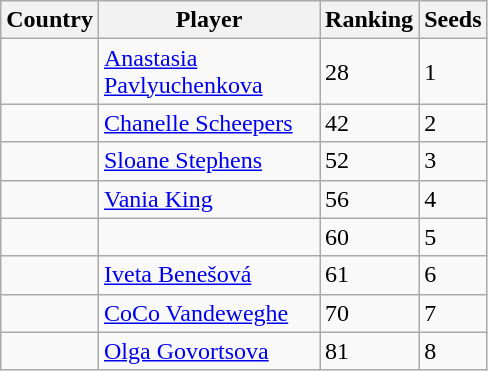<table class="sortable wikitable">
<tr>
<th width="30">Country</th>
<th width="140">Player</th>
<th>Ranking</th>
<th>Seeds</th>
</tr>
<tr>
<td></td>
<td><a href='#'>Anastasia Pavlyuchenkova</a></td>
<td>28</td>
<td>1</td>
</tr>
<tr>
<td></td>
<td><a href='#'>Chanelle Scheepers</a></td>
<td>42</td>
<td>2</td>
</tr>
<tr>
<td></td>
<td><a href='#'>Sloane Stephens</a></td>
<td>52</td>
<td>3</td>
</tr>
<tr>
<td></td>
<td><a href='#'>Vania King</a></td>
<td>56</td>
<td>4</td>
</tr>
<tr>
<td></td>
<td></td>
<td>60</td>
<td>5</td>
</tr>
<tr>
<td></td>
<td><a href='#'>Iveta Benešová</a></td>
<td>61</td>
<td>6</td>
</tr>
<tr>
<td></td>
<td><a href='#'>CoCo Vandeweghe</a></td>
<td>70</td>
<td>7</td>
</tr>
<tr>
<td></td>
<td><a href='#'>Olga Govortsova</a></td>
<td>81</td>
<td>8</td>
</tr>
</table>
